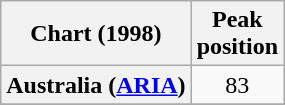<table class="wikitable sortable plainrowheaders">
<tr>
<th scope="col">Chart (1998)</th>
<th scope="col">Peak<br>position</th>
</tr>
<tr>
<th scope="row">Australia (<a href='#'>ARIA</a>)</th>
<td align="center">83</td>
</tr>
<tr>
</tr>
<tr>
</tr>
<tr>
</tr>
<tr>
</tr>
</table>
